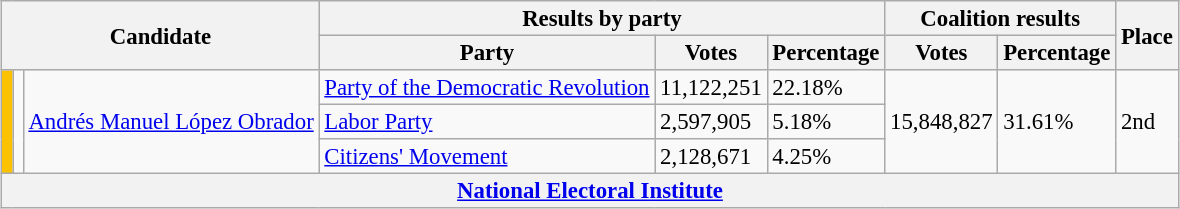<table class="wikitable" style="font-size:95%; line-height:16px; margin:auto">
<tr>
<th colspan="3" rowspan="2">Candidate</th>
<th colspan="3">Results by party</th>
<th colspan="2">Coalition results</th>
<th rowspan="2">Place</th>
</tr>
<tr>
<th>Party</th>
<th>Votes</th>
<th>Percentage</th>
<th>Votes</th>
<th>Percentage</th>
</tr>
<tr>
<td rowspan="3" bgcolor="#FCC201"></td>
<td rowspan="3"></td>
<td rowspan="3"><a href='#'>Andrés Manuel López Obrador</a></td>
<td><a href='#'>Party of the Democratic Revolution</a></td>
<td>11,122,251</td>
<td>22.18%</td>
<td rowspan="3">15,848,827</td>
<td rowspan="3">31.61%</td>
<td rowspan="3">2nd</td>
</tr>
<tr>
<td><a href='#'>Labor Party</a></td>
<td>2,597,905</td>
<td>5.18%</td>
</tr>
<tr>
<td><a href='#'>Citizens' Movement</a></td>
<td>2,128,671</td>
<td>4.25%</td>
</tr>
<tr>
<th colspan="9"><a href='#'>National Electoral Institute</a></th>
</tr>
</table>
